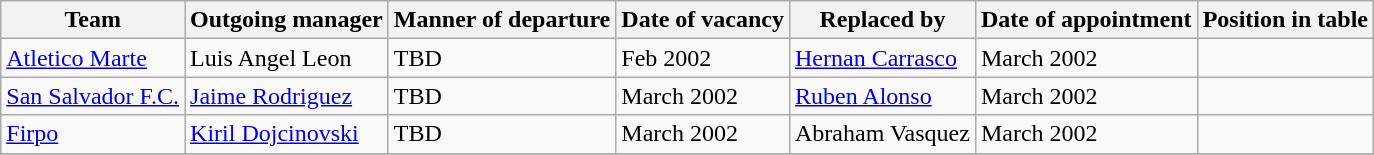<table class="wikitable">
<tr>
<th>Team</th>
<th>Outgoing manager</th>
<th>Manner of departure</th>
<th>Date of vacancy</th>
<th>Replaced by</th>
<th>Date of appointment</th>
<th>Position in table</th>
</tr>
<tr>
<td><a href='#'>Atletico Marte</a></td>
<td> Luis Angel Leon</td>
<td>TBD</td>
<td>Feb 2002</td>
<td> <a href='#'>Hernan Carrasco</a></td>
<td>March 2002</td>
<td></td>
</tr>
<tr>
<td><a href='#'>San Salvador F.C.</a></td>
<td> <a href='#'>Jaime Rodriguez</a></td>
<td>TBD</td>
<td>March 2002</td>
<td> <a href='#'>Ruben Alonso</a></td>
<td>March 2002</td>
<td></td>
</tr>
<tr>
<td><a href='#'>Firpo</a></td>
<td> <a href='#'>Kiril Dojcinovski</a></td>
<td>TBD</td>
<td>March 2002</td>
<td> Abraham Vasquez</td>
<td>March 2002</td>
<td></td>
</tr>
<tr>
</tr>
</table>
